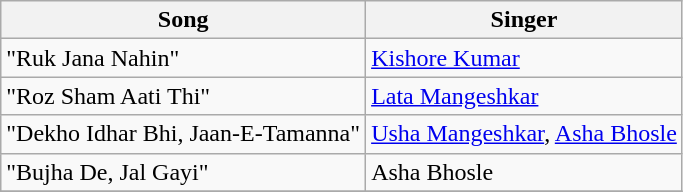<table class="wikitable">
<tr>
<th>Song</th>
<th>Singer</th>
</tr>
<tr>
<td>"Ruk Jana Nahin"</td>
<td><a href='#'>Kishore Kumar</a></td>
</tr>
<tr>
<td>"Roz Sham Aati Thi"</td>
<td><a href='#'>Lata Mangeshkar</a></td>
</tr>
<tr>
<td>"Dekho Idhar Bhi, Jaan-E-Tamanna"</td>
<td><a href='#'>Usha Mangeshkar</a>, <a href='#'>Asha Bhosle</a></td>
</tr>
<tr>
<td>"Bujha De, Jal Gayi"</td>
<td>Asha Bhosle</td>
</tr>
<tr>
</tr>
</table>
